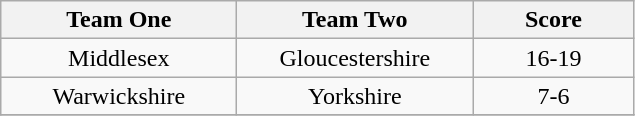<table class="wikitable" style="text-align: center">
<tr>
<th width=150>Team One</th>
<th width=150>Team Two</th>
<th width=100>Score</th>
</tr>
<tr>
<td>Middlesex</td>
<td>Gloucestershire</td>
<td>16-19</td>
</tr>
<tr>
<td>Warwickshire</td>
<td>Yorkshire</td>
<td>7-6</td>
</tr>
<tr>
</tr>
</table>
